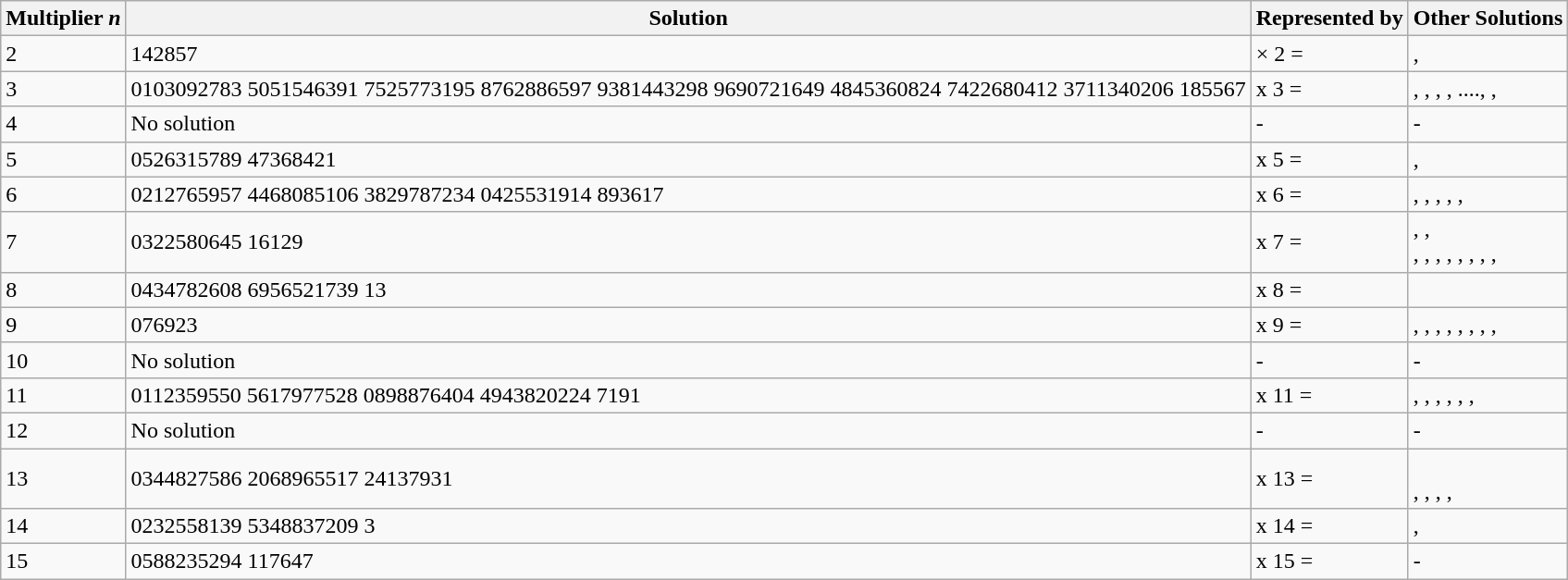<table class="wikitable">
<tr>
<th>Multiplier <em>n</em></th>
<th>Solution</th>
<th>Represented by</th>
<th>Other Solutions</th>
</tr>
<tr>
<td>2</td>
<td>142857</td>
<td> × 2 = </td>
<td>, </td>
</tr>
<tr>
<td>3</td>
<td>0103092783 5051546391 7525773195 8762886597 9381443298 9690721649 4845360824 7422680412 3711340206 185567</td>
<td> x 3 = </td>
<td>, , , , ...., ,  </td>
</tr>
<tr>
<td>4</td>
<td>No solution</td>
<td>-</td>
<td>-</td>
</tr>
<tr>
<td>5</td>
<td>0526315789 47368421</td>
<td> x 5 = </td>
<td>, </td>
</tr>
<tr>
<td>6</td>
<td>0212765957 4468085106 3829787234 0425531914 893617</td>
<td> x 6 = </td>
<td>, , , , , </td>
</tr>
<tr>
<td>7</td>
<td>0322580645 16129</td>
<td> x 7 = </td>
<td>, , <br>, , , , , , , , </td>
</tr>
<tr>
<td>8</td>
<td>0434782608 6956521739 13</td>
<td> x 8 = </td>
<td></td>
</tr>
<tr>
<td>9</td>
<td>076923</td>
<td> x 9 = </td>
<td>, , , , , , , , </td>
</tr>
<tr>
<td>10</td>
<td>No solution</td>
<td>-</td>
<td>-</td>
</tr>
<tr>
<td>11</td>
<td>0112359550 5617977528 0898876404 4943820224 7191</td>
<td> x 11 = </td>
<td>, , , , , , </td>
</tr>
<tr>
<td>12</td>
<td>No solution</td>
<td>-</td>
<td>-</td>
</tr>
<tr>
<td>13</td>
<td>0344827586 2068965517 24137931</td>
<td> x 13 = </td>
<td><br>, , , , </td>
</tr>
<tr>
<td>14</td>
<td>0232558139 5348837209 3</td>
<td> x 14 = </td>
<td>, </td>
</tr>
<tr>
<td>15</td>
<td>0588235294 117647</td>
<td> x 15 = </td>
<td>-</td>
</tr>
</table>
